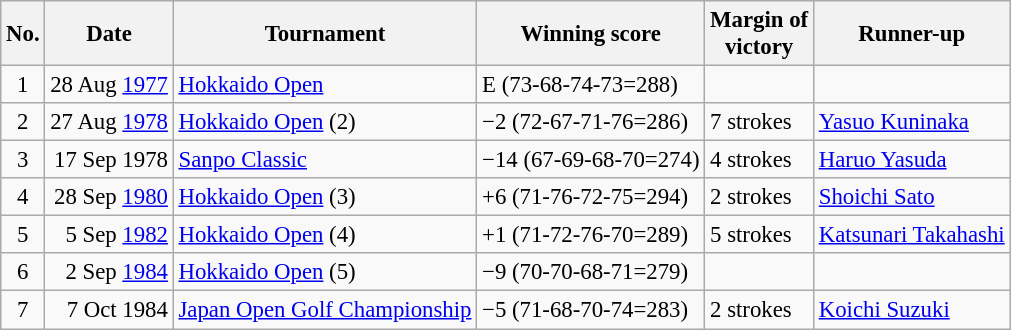<table class="wikitable" style="font-size:95%;">
<tr>
<th>No.</th>
<th>Date</th>
<th>Tournament</th>
<th>Winning score</th>
<th>Margin of<br>victory</th>
<th>Runner-up</th>
</tr>
<tr>
<td align=center>1</td>
<td align=right>28 Aug <a href='#'>1977</a></td>
<td><a href='#'>Hokkaido Open</a></td>
<td>E (73-68-74-73=288)</td>
<td></td>
<td></td>
</tr>
<tr>
<td align=center>2</td>
<td align=right>27 Aug <a href='#'>1978</a></td>
<td><a href='#'>Hokkaido Open</a> (2)</td>
<td>−2 (72-67-71-76=286)</td>
<td>7 strokes</td>
<td> <a href='#'>Yasuo Kuninaka</a></td>
</tr>
<tr>
<td align=center>3</td>
<td align=right>17 Sep 1978</td>
<td><a href='#'>Sanpo Classic</a></td>
<td>−14 (67-69-68-70=274)</td>
<td>4 strokes</td>
<td> <a href='#'>Haruo Yasuda</a></td>
</tr>
<tr>
<td align=center>4</td>
<td align=right>28 Sep <a href='#'>1980</a></td>
<td><a href='#'>Hokkaido Open</a> (3)</td>
<td>+6 (71-76-72-75=294)</td>
<td>2 strokes</td>
<td> <a href='#'>Shoichi Sato</a></td>
</tr>
<tr>
<td align=center>5</td>
<td align=right>5 Sep <a href='#'>1982</a></td>
<td><a href='#'>Hokkaido Open</a> (4)</td>
<td>+1 (71-72-76-70=289)</td>
<td>5 strokes</td>
<td> <a href='#'>Katsunari Takahashi</a></td>
</tr>
<tr>
<td align=center>6</td>
<td align=right>2 Sep <a href='#'>1984</a></td>
<td><a href='#'>Hokkaido Open</a> (5)</td>
<td>−9 (70-70-68-71=279)</td>
<td></td>
<td></td>
</tr>
<tr>
<td align=center>7</td>
<td align=right>7 Oct 1984</td>
<td><a href='#'>Japan Open Golf Championship</a></td>
<td>−5 (71-68-70-74=283)</td>
<td>2 strokes</td>
<td> <a href='#'>Koichi Suzuki</a></td>
</tr>
</table>
